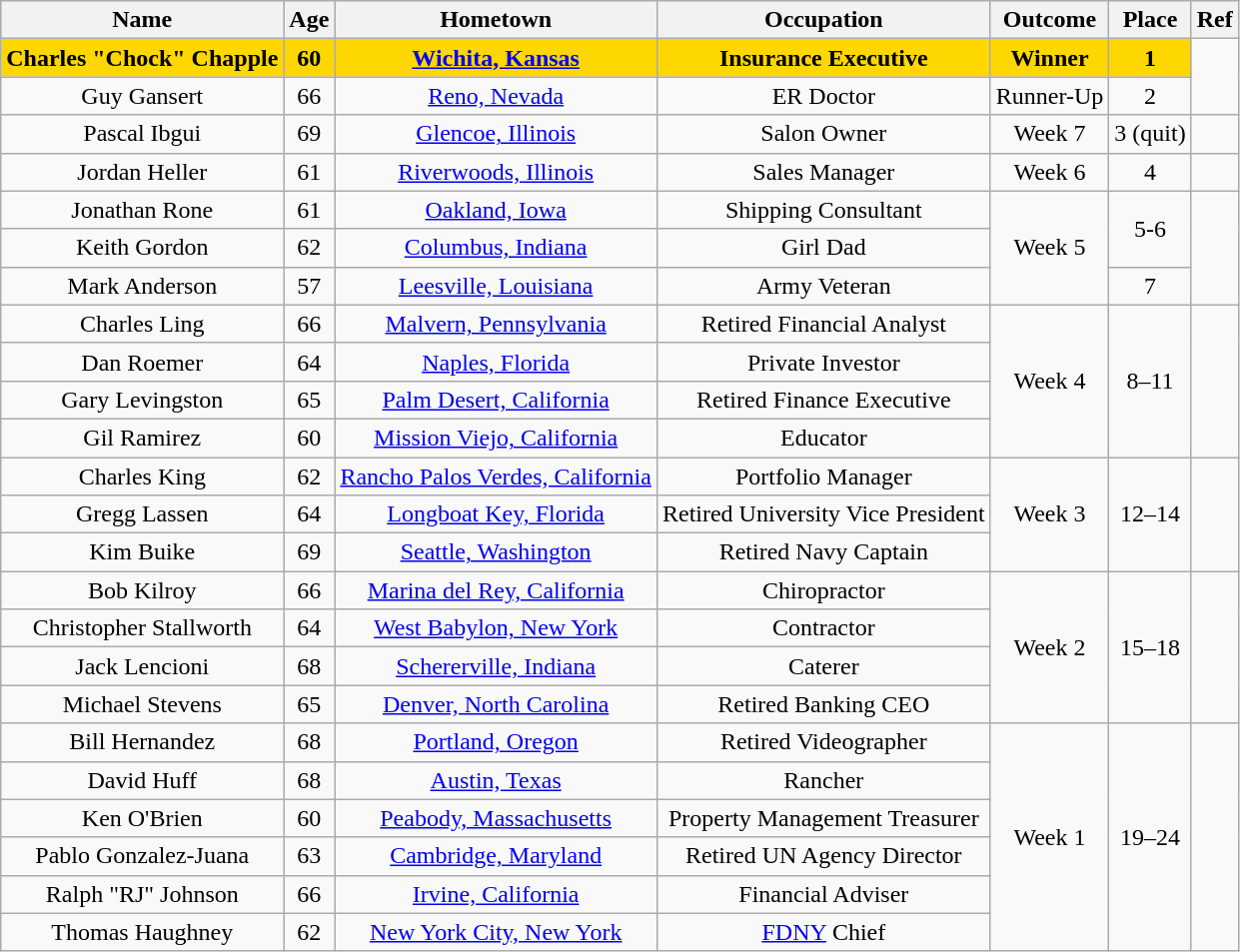<table class="wikitable sortable" style="text-align:center; ">
<tr>
<th>Name</th>
<th>Age</th>
<th>Hometown</th>
<th>Occupation</th>
<th>Outcome</th>
<th>Place</th>
<th>Ref</th>
</tr>
<tr>
<td bgcolor="gold"><strong>Charles "Chock" Chapple</strong></td>
<td bgcolor="gold"><strong>60</strong></td>
<td bgcolor="gold"><strong><a href='#'>Wichita, Kansas</a></strong></td>
<td bgcolor="gold"><strong>Insurance Executive</strong></td>
<td bgcolor="gold"><strong>Winner</strong></td>
<td bgcolor="gold"><strong>1</strong></td>
<td rowspan="2"></td>
</tr>
<tr>
<td>Guy Gansert</td>
<td>66</td>
<td><a href='#'>Reno, Nevada</a></td>
<td>ER Doctor</td>
<td>Runner-Up</td>
<td>2</td>
</tr>
<tr>
<td>Pascal Ibgui</td>
<td>69</td>
<td><a href='#'>Glencoe, Illinois</a></td>
<td>Salon Owner</td>
<td>Week 7</td>
<td>3 (quit)</td>
<td></td>
</tr>
<tr>
<td>Jordan Heller</td>
<td>61</td>
<td><a href='#'>Riverwoods, Illinois</a></td>
<td>Sales Manager</td>
<td>Week 6</td>
<td>4</td>
<td></td>
</tr>
<tr>
<td>Jonathan Rone</td>
<td>61</td>
<td><a href='#'>Oakland, Iowa</a></td>
<td>Shipping Consultant</td>
<td rowspan="3">Week 5</td>
<td rowspan="2">5-6</td>
<td rowspan="3"></td>
</tr>
<tr>
<td>Keith Gordon</td>
<td>62</td>
<td><a href='#'>Columbus, Indiana</a></td>
<td>Girl Dad</td>
</tr>
<tr>
<td>Mark Anderson</td>
<td>57</td>
<td><a href='#'>Leesville, Louisiana</a></td>
<td>Army Veteran</td>
<td>7</td>
</tr>
<tr>
<td>Charles Ling</td>
<td>66</td>
<td><a href='#'>Malvern, Pennsylvania</a></td>
<td>Retired Financial Analyst</td>
<td rowspan="4">Week 4</td>
<td rowspan="4">8–11</td>
<td rowspan="4"></td>
</tr>
<tr>
<td>Dan Roemer</td>
<td>64</td>
<td><a href='#'>Naples, Florida</a></td>
<td>Private Investor</td>
</tr>
<tr>
<td>Gary Levingston</td>
<td>65</td>
<td><a href='#'>Palm Desert, California</a></td>
<td>Retired Finance Executive</td>
</tr>
<tr>
<td>Gil Ramirez</td>
<td>60</td>
<td><a href='#'>Mission Viejo, California</a></td>
<td>Educator</td>
</tr>
<tr>
<td>Charles King</td>
<td>62</td>
<td><a href='#'>Rancho Palos Verdes, California</a></td>
<td>Portfolio Manager</td>
<td rowspan="3">Week 3</td>
<td rowspan="3">12–14</td>
<td rowspan="3"></td>
</tr>
<tr>
<td>Gregg Lassen</td>
<td>64</td>
<td><a href='#'>Longboat Key, Florida</a></td>
<td>Retired University Vice President</td>
</tr>
<tr>
<td>Kim Buike</td>
<td>69</td>
<td><a href='#'>Seattle, Washington</a></td>
<td>Retired Navy Captain</td>
</tr>
<tr>
<td>Bob Kilroy</td>
<td>66</td>
<td><a href='#'>Marina del Rey, California</a></td>
<td>Chiropractor</td>
<td rowspan="4">Week 2</td>
<td rowspan="4">15–18</td>
<td rowspan="4"></td>
</tr>
<tr>
<td>Christopher Stallworth</td>
<td>64</td>
<td><a href='#'>West Babylon, New York</a></td>
<td>Contractor</td>
</tr>
<tr>
<td>Jack Lencioni</td>
<td>68</td>
<td><a href='#'>Schererville, Indiana</a></td>
<td>Caterer</td>
</tr>
<tr>
<td>Michael Stevens</td>
<td>65</td>
<td><a href='#'>Denver, North Carolina</a></td>
<td>Retired Banking CEO</td>
</tr>
<tr>
<td>Bill Hernandez</td>
<td>68</td>
<td><a href='#'>Portland, Oregon</a></td>
<td>Retired Videographer</td>
<td rowspan="6">Week 1</td>
<td rowspan="6">19–24</td>
<td rowspan="6"></td>
</tr>
<tr>
<td>David Huff</td>
<td>68</td>
<td><a href='#'>Austin, Texas</a></td>
<td>Rancher</td>
</tr>
<tr>
<td>Ken O'Brien</td>
<td>60</td>
<td><a href='#'>Peabody, Massachusetts</a></td>
<td>Property Management Treasurer</td>
</tr>
<tr>
<td>Pablo Gonzalez-Juana</td>
<td>63</td>
<td><a href='#'>Cambridge, Maryland</a></td>
<td>Retired UN Agency Director</td>
</tr>
<tr>
<td>Ralph "RJ" Johnson</td>
<td>66</td>
<td><a href='#'>Irvine, California</a></td>
<td>Financial Adviser</td>
</tr>
<tr>
<td>Thomas Haughney</td>
<td>62</td>
<td><a href='#'>New York City, New York</a></td>
<td><a href='#'>FDNY</a> Chief</td>
</tr>
</table>
